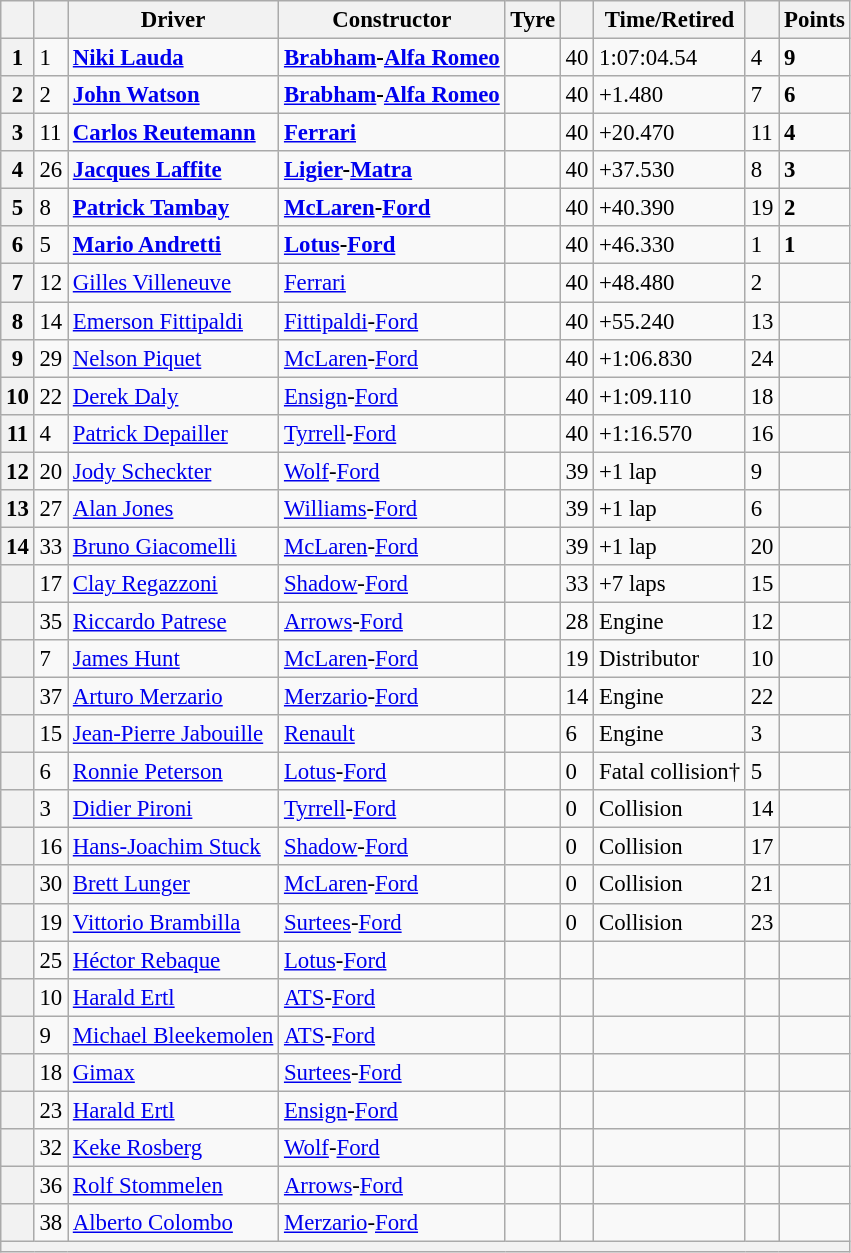<table class="wikitable" style="font-size: 95%;">
<tr>
<th></th>
<th></th>
<th>Driver</th>
<th>Constructor</th>
<th>Tyre</th>
<th></th>
<th>Time/Retired</th>
<th></th>
<th>Points</th>
</tr>
<tr>
<th>1</th>
<td>1</td>
<td> <strong><a href='#'>Niki Lauda</a></strong></td>
<td><strong><a href='#'>Brabham</a>-<a href='#'>Alfa Romeo</a></strong></td>
<td></td>
<td>40</td>
<td>1:07:04.54</td>
<td>4</td>
<td><strong>9</strong></td>
</tr>
<tr>
<th>2</th>
<td>2</td>
<td> <strong><a href='#'>John Watson</a></strong></td>
<td><strong><a href='#'>Brabham</a>-<a href='#'>Alfa Romeo</a></strong></td>
<td></td>
<td>40</td>
<td>+1.480</td>
<td>7</td>
<td><strong>6</strong></td>
</tr>
<tr>
<th>3</th>
<td>11</td>
<td> <strong><a href='#'>Carlos Reutemann</a></strong></td>
<td><strong><a href='#'>Ferrari</a></strong></td>
<td></td>
<td>40</td>
<td>+20.470</td>
<td>11</td>
<td><strong>4</strong></td>
</tr>
<tr>
<th>4</th>
<td>26</td>
<td> <strong><a href='#'>Jacques Laffite</a></strong></td>
<td><strong><a href='#'>Ligier</a>-<a href='#'>Matra</a></strong></td>
<td></td>
<td>40</td>
<td>+37.530</td>
<td>8</td>
<td><strong>3</strong></td>
</tr>
<tr>
<th>5</th>
<td>8</td>
<td> <strong><a href='#'>Patrick Tambay</a></strong></td>
<td><strong><a href='#'>McLaren</a>-<a href='#'>Ford</a></strong></td>
<td></td>
<td>40</td>
<td>+40.390</td>
<td>19</td>
<td><strong>2</strong></td>
</tr>
<tr>
<th>6</th>
<td>5</td>
<td> <strong><a href='#'>Mario Andretti</a></strong></td>
<td><strong><a href='#'>Lotus</a>-<a href='#'>Ford</a></strong></td>
<td></td>
<td>40</td>
<td>+46.330</td>
<td>1</td>
<td><strong>1</strong></td>
</tr>
<tr>
<th>7</th>
<td>12</td>
<td> <a href='#'>Gilles Villeneuve</a></td>
<td><a href='#'>Ferrari</a></td>
<td></td>
<td>40</td>
<td>+48.480</td>
<td>2</td>
<td></td>
</tr>
<tr>
<th>8</th>
<td>14</td>
<td> <a href='#'>Emerson Fittipaldi</a></td>
<td><a href='#'>Fittipaldi</a>-<a href='#'>Ford</a></td>
<td></td>
<td>40</td>
<td>+55.240</td>
<td>13</td>
<td></td>
</tr>
<tr>
<th>9</th>
<td>29</td>
<td> <a href='#'>Nelson Piquet</a></td>
<td><a href='#'>McLaren</a>-<a href='#'>Ford</a></td>
<td></td>
<td>40</td>
<td>+1:06.830</td>
<td>24</td>
<td></td>
</tr>
<tr>
<th>10</th>
<td>22</td>
<td> <a href='#'>Derek Daly</a></td>
<td><a href='#'>Ensign</a>-<a href='#'>Ford</a></td>
<td></td>
<td>40</td>
<td>+1:09.110</td>
<td>18</td>
<td></td>
</tr>
<tr>
<th>11</th>
<td>4</td>
<td> <a href='#'>Patrick Depailler</a></td>
<td><a href='#'>Tyrrell</a>-<a href='#'>Ford</a></td>
<td></td>
<td>40</td>
<td>+1:16.570</td>
<td>16</td>
<td></td>
</tr>
<tr>
<th>12</th>
<td>20</td>
<td> <a href='#'>Jody Scheckter</a></td>
<td><a href='#'>Wolf</a>-<a href='#'>Ford</a></td>
<td></td>
<td>39</td>
<td>+1 lap</td>
<td>9</td>
<td></td>
</tr>
<tr>
<th>13</th>
<td>27</td>
<td> <a href='#'>Alan Jones</a></td>
<td><a href='#'>Williams</a>-<a href='#'>Ford</a></td>
<td></td>
<td>39</td>
<td>+1 lap</td>
<td>6</td>
<td></td>
</tr>
<tr>
<th>14</th>
<td>33</td>
<td> <a href='#'>Bruno Giacomelli</a></td>
<td><a href='#'>McLaren</a>-<a href='#'>Ford</a></td>
<td></td>
<td>39</td>
<td>+1 lap</td>
<td>20</td>
<td></td>
</tr>
<tr>
<th></th>
<td>17</td>
<td> <a href='#'>Clay Regazzoni</a></td>
<td><a href='#'>Shadow</a>-<a href='#'>Ford</a></td>
<td></td>
<td>33</td>
<td>+7 laps</td>
<td>15</td>
<td></td>
</tr>
<tr>
<th></th>
<td>35</td>
<td> <a href='#'>Riccardo Patrese</a></td>
<td><a href='#'>Arrows</a>-<a href='#'>Ford</a></td>
<td></td>
<td>28</td>
<td>Engine</td>
<td>12</td>
<td></td>
</tr>
<tr>
<th></th>
<td>7</td>
<td> <a href='#'>James Hunt</a></td>
<td><a href='#'>McLaren</a>-<a href='#'>Ford</a></td>
<td></td>
<td>19</td>
<td>Distributor</td>
<td>10</td>
<td></td>
</tr>
<tr>
<th></th>
<td>37</td>
<td> <a href='#'>Arturo Merzario</a></td>
<td><a href='#'>Merzario</a>-<a href='#'>Ford</a></td>
<td></td>
<td>14</td>
<td>Engine</td>
<td>22</td>
<td></td>
</tr>
<tr>
<th></th>
<td>15</td>
<td> <a href='#'>Jean-Pierre Jabouille</a></td>
<td><a href='#'>Renault</a></td>
<td></td>
<td>6</td>
<td>Engine</td>
<td>3</td>
<td></td>
</tr>
<tr>
<th></th>
<td>6</td>
<td> <a href='#'>Ronnie Peterson</a></td>
<td><a href='#'>Lotus</a>-<a href='#'>Ford</a></td>
<td></td>
<td>0</td>
<td>Fatal collision†</td>
<td>5</td>
<td></td>
</tr>
<tr>
<th></th>
<td>3</td>
<td> <a href='#'>Didier Pironi</a></td>
<td><a href='#'>Tyrrell</a>-<a href='#'>Ford</a></td>
<td></td>
<td>0</td>
<td>Collision</td>
<td>14</td>
<td></td>
</tr>
<tr>
<th></th>
<td>16</td>
<td> <a href='#'>Hans-Joachim Stuck</a></td>
<td><a href='#'>Shadow</a>-<a href='#'>Ford</a></td>
<td></td>
<td>0</td>
<td>Collision</td>
<td>17</td>
<td></td>
</tr>
<tr>
<th></th>
<td>30</td>
<td> <a href='#'>Brett Lunger</a></td>
<td><a href='#'>McLaren</a>-<a href='#'>Ford</a></td>
<td></td>
<td>0</td>
<td>Collision</td>
<td>21</td>
<td></td>
</tr>
<tr>
<th></th>
<td>19</td>
<td> <a href='#'>Vittorio Brambilla</a></td>
<td><a href='#'>Surtees</a>-<a href='#'>Ford</a></td>
<td></td>
<td>0</td>
<td>Collision</td>
<td>23</td>
<td></td>
</tr>
<tr>
<th></th>
<td>25</td>
<td> <a href='#'>Héctor Rebaque</a></td>
<td><a href='#'>Lotus</a>-<a href='#'>Ford</a></td>
<td></td>
<td></td>
<td></td>
<td></td>
<td></td>
</tr>
<tr>
<th></th>
<td>10</td>
<td> <a href='#'>Harald Ertl</a></td>
<td><a href='#'>ATS</a>-<a href='#'>Ford</a></td>
<td></td>
<td></td>
<td></td>
<td></td>
<td></td>
</tr>
<tr>
<th></th>
<td>9</td>
<td> <a href='#'>Michael Bleekemolen</a></td>
<td><a href='#'>ATS</a>-<a href='#'>Ford</a></td>
<td></td>
<td></td>
<td></td>
<td></td>
<td></td>
</tr>
<tr>
<th></th>
<td>18</td>
<td> <a href='#'>Gimax</a></td>
<td><a href='#'>Surtees</a>-<a href='#'>Ford</a></td>
<td></td>
<td></td>
<td></td>
<td></td>
<td></td>
</tr>
<tr>
<th></th>
<td>23</td>
<td> <a href='#'>Harald Ertl</a></td>
<td><a href='#'>Ensign</a>-<a href='#'>Ford</a></td>
<td></td>
<td></td>
<td></td>
<td></td>
<td></td>
</tr>
<tr>
<th></th>
<td>32</td>
<td> <a href='#'>Keke Rosberg</a></td>
<td><a href='#'>Wolf</a>-<a href='#'>Ford</a></td>
<td></td>
<td></td>
<td></td>
<td></td>
<td></td>
</tr>
<tr>
<th></th>
<td>36</td>
<td> <a href='#'>Rolf Stommelen</a></td>
<td><a href='#'>Arrows</a>-<a href='#'>Ford</a></td>
<td></td>
<td></td>
<td></td>
<td></td>
<td></td>
</tr>
<tr>
<th></th>
<td>38</td>
<td> <a href='#'>Alberto Colombo</a></td>
<td><a href='#'>Merzario</a>-<a href='#'>Ford</a></td>
<td></td>
<td></td>
<td></td>
<td></td>
<td></td>
</tr>
<tr>
<th colspan="9"></th>
</tr>
</table>
